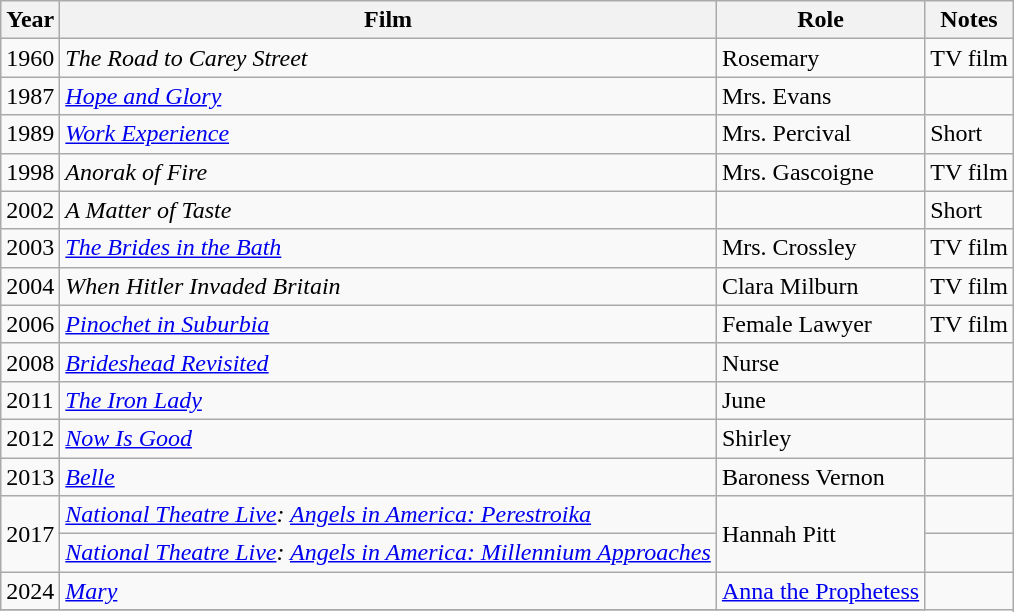<table class="wikitable">
<tr>
<th>Year</th>
<th>Film</th>
<th>Role</th>
<th>Notes</th>
</tr>
<tr>
<td>1960</td>
<td><em>The Road to Carey Street</em></td>
<td>Rosemary</td>
<td>TV film</td>
</tr>
<tr>
<td>1987</td>
<td><em><a href='#'>Hope and Glory</a></em></td>
<td>Mrs. Evans</td>
<td></td>
</tr>
<tr>
<td>1989</td>
<td><em><a href='#'>Work Experience</a></em></td>
<td>Mrs. Percival</td>
<td>Short</td>
</tr>
<tr>
<td>1998</td>
<td><em>Anorak of Fire</em></td>
<td>Mrs. Gascoigne</td>
<td>TV film</td>
</tr>
<tr>
<td>2002</td>
<td><em>A Matter of Taste</em></td>
<td></td>
<td>Short</td>
</tr>
<tr>
<td>2003</td>
<td><em><a href='#'>The Brides in the Bath</a></em></td>
<td>Mrs. Crossley</td>
<td>TV film</td>
</tr>
<tr>
<td>2004</td>
<td><em>When Hitler Invaded Britain</em></td>
<td>Clara Milburn</td>
<td>TV film</td>
</tr>
<tr>
<td>2006</td>
<td><em><a href='#'>Pinochet in Suburbia</a></em></td>
<td>Female Lawyer</td>
<td>TV film</td>
</tr>
<tr>
<td>2008</td>
<td><em><a href='#'>Brideshead Revisited</a></em></td>
<td>Nurse</td>
<td></td>
</tr>
<tr>
<td>2011</td>
<td><em><a href='#'>The Iron Lady</a></em></td>
<td>June</td>
<td></td>
</tr>
<tr>
<td>2012</td>
<td><em><a href='#'>Now Is Good</a></em></td>
<td>Shirley</td>
<td></td>
</tr>
<tr>
<td>2013</td>
<td><em><a href='#'>Belle</a></em></td>
<td>Baroness Vernon</td>
<td></td>
</tr>
<tr>
<td rowspan="2">2017</td>
<td><em><a href='#'>National Theatre Live</a>: <a href='#'>Angels in America: Perestroika</a></em></td>
<td rowspan="2">Hannah Pitt</td>
<td></td>
</tr>
<tr>
<td><em><a href='#'>National Theatre Live</a>: <a href='#'>Angels in America: Millennium Approaches</a></em></td>
<td></td>
</tr>
<tr>
<td rowspan="1">2024</td>
<td><em><a href='#'>Mary</a></em></td>
<td><a href='#'>Anna the Prophetess</a></td>
</tr>
<tr>
</tr>
</table>
